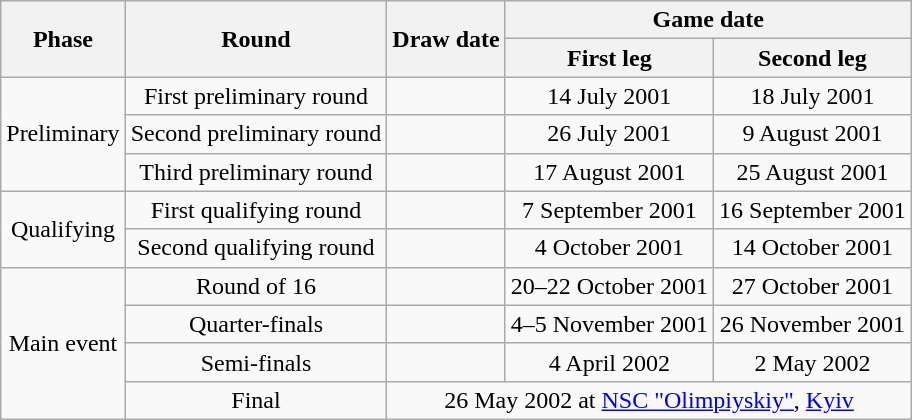<table class="wikitable" style="text-align:center">
<tr>
<th rowspan=2>Phase</th>
<th rowspan=2>Round</th>
<th rowspan=2>Draw date</th>
<th colspan=2>Game date</th>
</tr>
<tr>
<th>First leg</th>
<th>Second leg</th>
</tr>
<tr>
<td rowspan=3>Preliminary</td>
<td>First preliminary round</td>
<td></td>
<td>14 July 2001</td>
<td>18 July 2001</td>
</tr>
<tr>
<td>Second preliminary round</td>
<td></td>
<td>26 July 2001</td>
<td>9 August 2001</td>
</tr>
<tr>
<td>Third preliminary round</td>
<td></td>
<td>17 August 2001</td>
<td>25 August 2001</td>
</tr>
<tr>
<td rowspan=2>Qualifying</td>
<td>First qualifying round</td>
<td></td>
<td>7 September 2001</td>
<td>16 September 2001</td>
</tr>
<tr>
<td>Second qualifying round</td>
<td></td>
<td>4 October 2001</td>
<td>14 October 2001</td>
</tr>
<tr>
<td rowspan=5>Main event</td>
<td>Round of 16</td>
<td></td>
<td>20–22 October 2001</td>
<td>27 October 2001</td>
</tr>
<tr>
<td>Quarter-finals</td>
<td></td>
<td>4–5 November 2001</td>
<td>26 November 2001</td>
</tr>
<tr>
<td>Semi-finals</td>
<td></td>
<td>4 April 2002</td>
<td>2 May 2002</td>
</tr>
<tr>
<td>Final</td>
<td colspan="3">26 May 2002 at <a href='#'>NSC "Olimpiyskiy"</a>, <a href='#'>Kyiv</a></td>
</tr>
</table>
